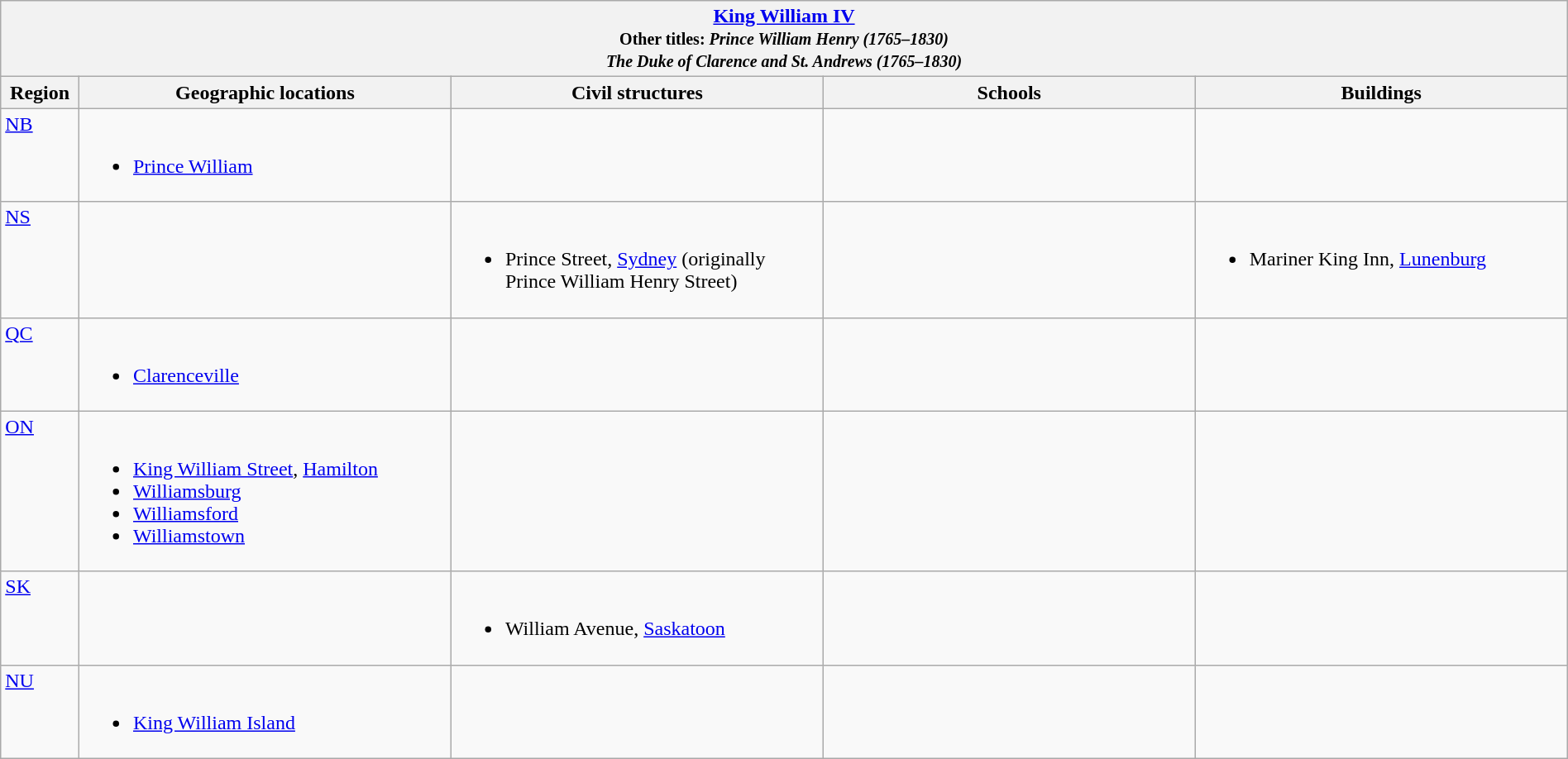<table class="wikitable" width="100%">
<tr>
<th colspan="5"> <a href='#'>King William IV</a><br><small>Other titles: <em>Prince William Henry (1765–1830)</em><br><em>The Duke of Clarence and St. Andrews (1765–1830)</em></small></th>
</tr>
<tr>
<th width="5%">Region</th>
<th width="23.75%">Geographic locations</th>
<th width="23.75%">Civil structures</th>
<th width="23.75%">Schools</th>
<th width="23.75%">Buildings</th>
</tr>
<tr>
<td align=left valign=top> <a href='#'>NB</a></td>
<td align=left valign=top><br><ul><li><a href='#'>Prince William</a></li></ul></td>
<td></td>
<td></td>
<td></td>
</tr>
<tr>
<td align=left valign=top> <a href='#'>NS</a></td>
<td></td>
<td align=left valign=top><br><ul><li>Prince Street, <a href='#'>Sydney</a> (originally Prince William Henry Street)</li></ul></td>
<td></td>
<td align=left valign=top><br><ul><li>Mariner King Inn, <a href='#'>Lunenburg</a></li></ul></td>
</tr>
<tr>
<td align=left valign=top> <a href='#'>QC</a></td>
<td align=left valign=top><br><ul><li><a href='#'>Clarenceville</a></li></ul></td>
<td></td>
<td></td>
<td></td>
</tr>
<tr>
<td align=left valign=top> <a href='#'>ON</a></td>
<td align=left valign=top><br><ul><li><a href='#'>King William Street</a>, <a href='#'>Hamilton</a></li><li><a href='#'>Williamsburg</a></li><li><a href='#'>Williamsford</a></li><li><a href='#'>Williamstown</a></li></ul></td>
<td></td>
<td></td>
<td></td>
</tr>
<tr>
<td align=left valign=top> <a href='#'>SK</a></td>
<td></td>
<td align=left valign=top><br><ul><li>William Avenue, <a href='#'>Saskatoon</a></li></ul></td>
<td></td>
<td></td>
</tr>
<tr>
<td align=left valign=top> <a href='#'>NU</a></td>
<td align=left valign=top><br><ul><li><a href='#'>King William Island</a></li></ul></td>
<td></td>
<td></td>
<td></td>
</tr>
</table>
